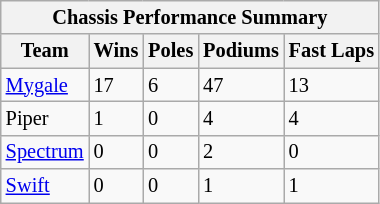<table class="wikitable sortable" style="font-size:85%;">
<tr>
<th colspan="5">Chassis Performance Summary</th>
</tr>
<tr>
<th>Team</th>
<th>Wins</th>
<th>Poles</th>
<th>Podiums</th>
<th>Fast Laps</th>
</tr>
<tr>
<td> <a href='#'>Mygale</a></td>
<td>17</td>
<td>6</td>
<td>47</td>
<td>13</td>
</tr>
<tr>
<td> Piper</td>
<td>1</td>
<td>0</td>
<td>4</td>
<td>4</td>
</tr>
<tr>
<td> <a href='#'>Spectrum</a></td>
<td>0</td>
<td>0</td>
<td>2</td>
<td>0</td>
</tr>
<tr>
<td> <a href='#'>Swift</a></td>
<td>0</td>
<td>0</td>
<td>1</td>
<td>1</td>
</tr>
</table>
